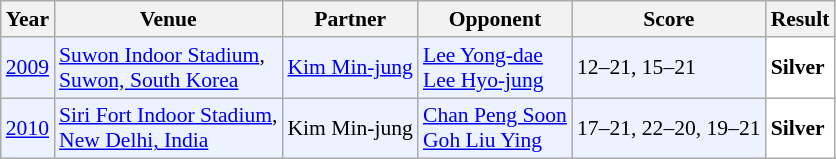<table class="sortable wikitable" style="font-size: 90%;">
<tr>
<th>Year</th>
<th>Venue</th>
<th>Partner</th>
<th>Opponent</th>
<th>Score</th>
<th>Result</th>
</tr>
<tr style="background:#ECF2FF">
<td align="center"><a href='#'>2009</a></td>
<td align="left"><a href='#'>Suwon Indoor Stadium</a>,<br><a href='#'>Suwon, South Korea</a></td>
<td align="left"> <a href='#'>Kim Min-jung</a></td>
<td align="left"> <a href='#'>Lee Yong-dae</a> <br>  <a href='#'>Lee Hyo-jung</a></td>
<td align="left">12–21, 15–21</td>
<td style="text-align:left; background:white"> <strong>Silver</strong></td>
</tr>
<tr style="background:#ECF2FF">
<td align="center"><a href='#'>2010</a></td>
<td align="left"><a href='#'>Siri Fort Indoor Stadium</a>,<br><a href='#'>New Delhi, India</a></td>
<td align="left"> Kim Min-jung</td>
<td align="left"> <a href='#'>Chan Peng Soon</a> <br>  <a href='#'>Goh Liu Ying</a></td>
<td align="left">17–21, 22–20, 19–21</td>
<td style="text-align:left; background:white"> <strong>Silver</strong></td>
</tr>
</table>
